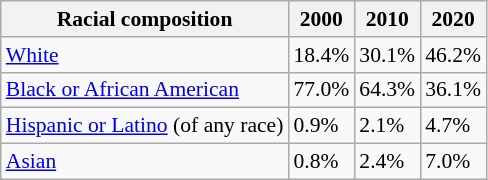<table class="wikitable sortable collapsible" style="font-size: 90%;">
<tr>
<th>Racial composition</th>
<th>2000</th>
<th>2010</th>
<th>2020</th>
</tr>
<tr>
<td><a href='#'>White</a></td>
<td>18.4%</td>
<td>30.1%</td>
<td>46.2%</td>
</tr>
<tr>
<td><a href='#'>Black or African American</a></td>
<td>77.0%</td>
<td>64.3%</td>
<td>36.1%</td>
</tr>
<tr>
<td><a href='#'>Hispanic or Latino</a> (of any race)</td>
<td>0.9%</td>
<td>2.1%</td>
<td>4.7%</td>
</tr>
<tr>
<td><a href='#'>Asian</a></td>
<td>0.8%</td>
<td>2.4%</td>
<td>7.0%</td>
</tr>
</table>
